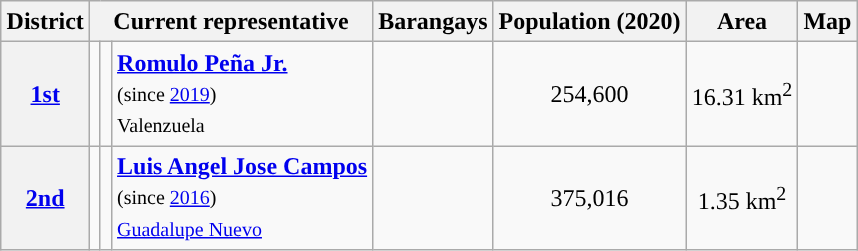<table class="wikitable sortable" style="margin: 1em auto; font-size:100%; line-height:20px; text-align:center">
<tr>
<th>District</th>
<th colspan="3">Current representative</th>
<th>Barangays</th>
<th>Population (2020)</th>
<th>Area</th>
<th>Map</th>
</tr>
<tr>
<th><a href='#'>1st</a></th>
<td style="background:"></td>
<td></td>
<td style="text-align:left;"><strong><a href='#'>Romulo Peña Jr.</a></strong><br><small>(since <a href='#'>2019</a>)</small><br><small>Valenzuela</small></td>
<td></td>
<td>254,600</td>
<td>16.31 km<sup>2</sup></td>
<td></td>
</tr>
<tr>
<th><a href='#'>2nd</a></th>
<td style="background:"></td>
<td></td>
<td style="text-align:left;"><strong><a href='#'>Luis Angel Jose Campos</a></strong><br><small>(since <a href='#'>2016</a>)</small><br><small><a href='#'>Guadalupe Nuevo</a></small></td>
<td></td>
<td>375,016</td>
<td>1.35 km<sup>2</sup></td>
<td></td>
</tr>
</table>
